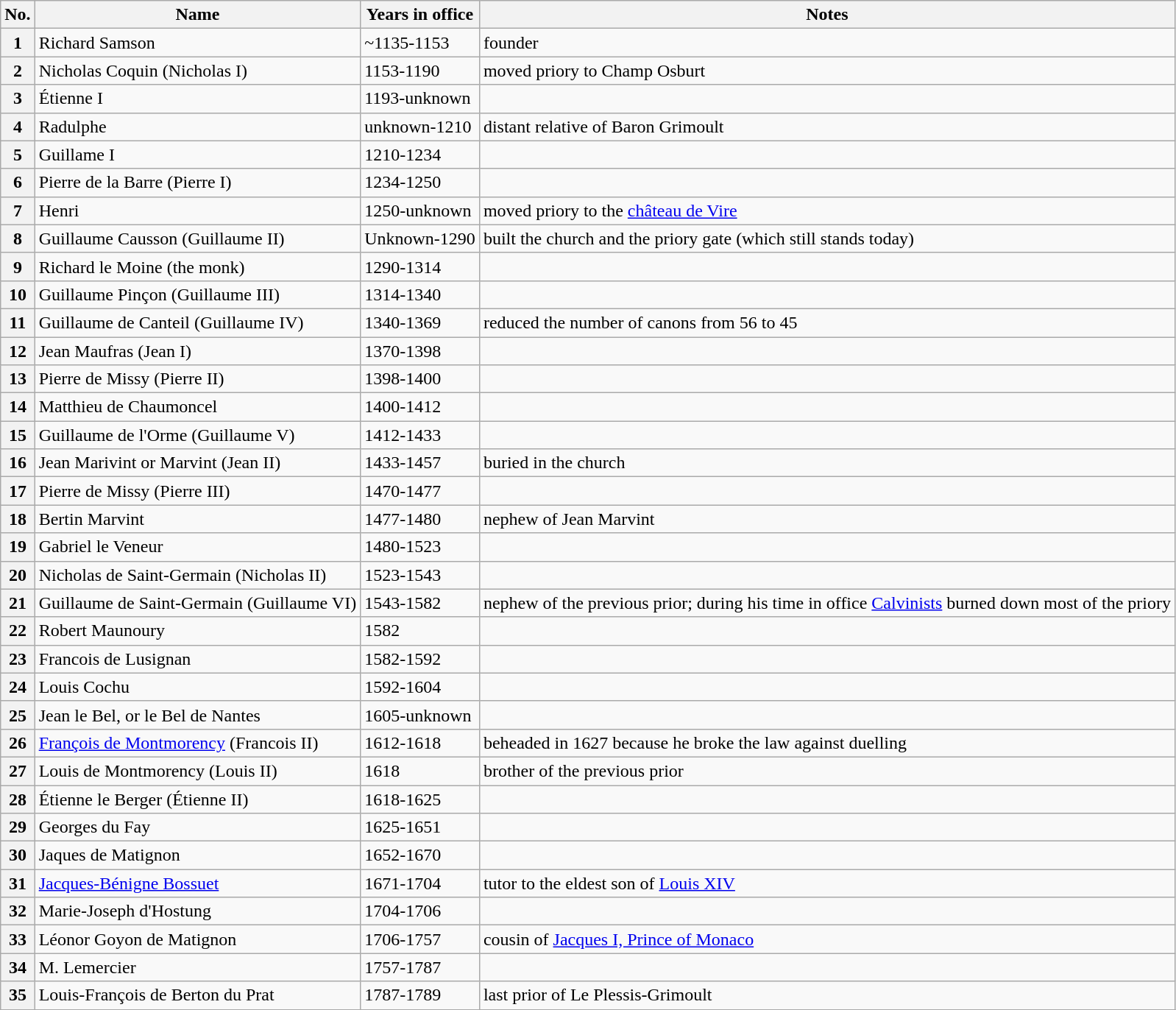<table class="wikitable" style="float:left; ">
<tr>
<th>No.</th>
<th>Name</th>
<th>Years in office</th>
<th ">Notes</th>
</tr>
<tr>
<th scope="row">1</th>
<td>Richard Samson</td>
<td>~1135-1153</td>
<td>founder</td>
</tr>
<tr>
<th scope="row">2</th>
<td>Nicholas Coquin (Nicholas I)</td>
<td>1153-1190</td>
<td>moved priory to Champ Osburt</td>
</tr>
<tr>
<th scope="row">3</th>
<td>Étienne I</td>
<td>1193-unknown</td>
<td></td>
</tr>
<tr>
<th scope="row">4</th>
<td>Radulphe</td>
<td>unknown-1210</td>
<td>distant relative of Baron Grimoult</td>
</tr>
<tr>
<th scope="row">5</th>
<td>Guillame I</td>
<td>1210-1234</td>
<td></td>
</tr>
<tr>
<th scope="row">6</th>
<td>Pierre de la Barre (Pierre I)</td>
<td>1234-1250</td>
<td></td>
</tr>
<tr>
<th scope="row">7</th>
<td>Henri</td>
<td>1250-unknown</td>
<td>moved priory to the <a href='#'>château de Vire</a></td>
</tr>
<tr>
<th scope="row">8</th>
<td>Guillaume Causson (Guillaume II)</td>
<td>Unknown-1290</td>
<td>built the church and the priory gate (which still stands today)</td>
</tr>
<tr>
<th scope="row">9</th>
<td>Richard le Moine (the monk)</td>
<td>1290-1314</td>
<td></td>
</tr>
<tr>
<th scope="row">10</th>
<td>Guillaume Pinçon (Guillaume III)</td>
<td>1314-1340</td>
<td></td>
</tr>
<tr>
<th scope="row">11</th>
<td>Guillaume de Canteil (Guillaume IV)</td>
<td>1340-1369</td>
<td>reduced the number of canons from 56 to 45</td>
</tr>
<tr>
<th scope="row">12</th>
<td>Jean Maufras (Jean I)</td>
<td>1370-1398</td>
<td></td>
</tr>
<tr>
<th scope="row">13</th>
<td>Pierre de Missy (Pierre II)</td>
<td>1398-1400</td>
<td></td>
</tr>
<tr>
<th scope="row">14</th>
<td>Matthieu de Chaumoncel</td>
<td>1400-1412</td>
<td></td>
</tr>
<tr>
<th scope="row">15</th>
<td>Guillaume de l'Orme (Guillaume V)</td>
<td>1412-1433</td>
<td></td>
</tr>
<tr>
<th scope="row">16</th>
<td>Jean Marivint or Marvint (Jean II)</td>
<td>1433-1457</td>
<td>buried in the church</td>
</tr>
<tr>
<th scope="row">17</th>
<td>Pierre de Missy (Pierre III)</td>
<td>1470-1477</td>
<td></td>
</tr>
<tr>
<th scope="row">18</th>
<td>Bertin Marvint</td>
<td>1477-1480</td>
<td>nephew of Jean Marvint</td>
</tr>
<tr>
<th scope="row">19</th>
<td>Gabriel le Veneur</td>
<td>1480-1523</td>
<td></td>
</tr>
<tr>
<th scope="row">20</th>
<td>Nicholas de Saint-Germain (Nicholas II)</td>
<td>1523-1543</td>
<td></td>
</tr>
<tr>
<th scope="row">21</th>
<td>Guillaume de Saint-Germain (Guillaume VI)</td>
<td>1543-1582</td>
<td>nephew of the previous prior; during his time in office <a href='#'>Calvinists</a> burned down most of the priory</td>
</tr>
<tr>
<th scope="row">22</th>
<td>Robert Maunoury</td>
<td>1582</td>
<td></td>
</tr>
<tr>
<th scope="row">23</th>
<td>Francois de Lusignan</td>
<td>1582-1592</td>
<td></td>
</tr>
<tr>
<th scope="row">24</th>
<td>Louis Cochu</td>
<td>1592-1604</td>
<td></td>
</tr>
<tr>
<th scope="row">25</th>
<td>Jean le Bel, or le Bel de Nantes</td>
<td>1605-unknown</td>
<td></td>
</tr>
<tr>
<th scope="row">26</th>
<td><a href='#'>François de Montmorency</a> (Francois II)</td>
<td>1612-1618</td>
<td>beheaded in 1627 because he broke the law against duelling</td>
</tr>
<tr>
<th scope="row">27</th>
<td>Louis de Montmorency (Louis II)</td>
<td>1618</td>
<td>brother of the previous prior</td>
</tr>
<tr>
<th scope="row">28</th>
<td>Étienne le Berger (Étienne II)</td>
<td>1618-1625</td>
<td></td>
</tr>
<tr>
<th scope="row">29</th>
<td>Georges du Fay</td>
<td>1625-1651</td>
<td></td>
</tr>
<tr>
<th scope="row">30</th>
<td>Jaques de Matignon</td>
<td>1652-1670</td>
<td></td>
</tr>
<tr>
<th scope="row">31</th>
<td><a href='#'>Jacques-Bénigne Bossuet</a></td>
<td>1671-1704</td>
<td>tutor to the eldest son of <a href='#'>Louis XIV</a></td>
</tr>
<tr>
<th scope="row">32</th>
<td>Marie-Joseph d'Hostung</td>
<td>1704-1706</td>
<td></td>
</tr>
<tr>
<th scope="row">33</th>
<td>Léonor Goyon de Matignon</td>
<td>1706-1757</td>
<td>cousin of <a href='#'>Jacques I, Prince of Monaco</a></td>
</tr>
<tr>
<th scope="row">34</th>
<td>M. Lemercier</td>
<td>1757-1787</td>
<td></td>
</tr>
<tr>
<th scope="row">35</th>
<td>Louis-François de Berton du Prat</td>
<td>1787-1789</td>
<td>last prior of Le Plessis-Grimoult</td>
</tr>
<tr>
</tr>
</table>
